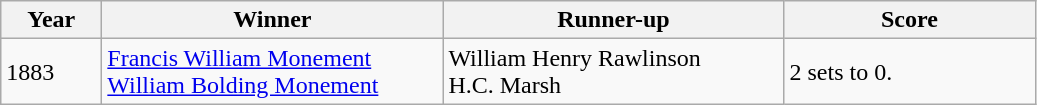<table class="wikitable">
<tr>
<th style="width:60px;">Year</th>
<th style="width:220px;">Winner</th>
<th style="width:220px;">Runner-up</th>
<th style="width:160px;">Score</th>
</tr>
<tr>
<td>1883</td>
<td> <a href='#'>Francis William Monement</a><br> <a href='#'>William Bolding Monement</a></td>
<td> William Henry Rawlinson<br>  H.C. Marsh</td>
<td>2 sets to 0.</td>
</tr>
</table>
